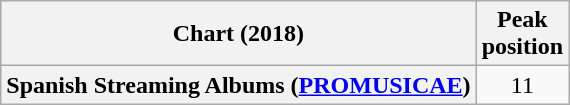<table class="wikitable plainrowheaders" style="text-align:center">
<tr>
<th scope="col">Chart (2018)</th>
<th scope="col">Peak<br>position</th>
</tr>
<tr>
<th scope="row" class="nowrap">Spanish Streaming Albums (<a href='#'>PROMUSICAE</a>)</th>
<td>11</td>
</tr>
</table>
